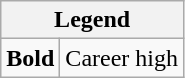<table class="wikitable mw-collapsible mw-collapsed">
<tr>
<th colspan="2">Legend</th>
</tr>
<tr>
<td><strong>Bold</strong></td>
<td>Career high</td>
</tr>
</table>
